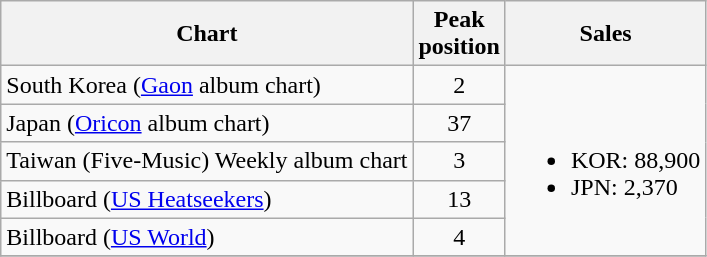<table class="wikitable sortable">
<tr>
<th>Chart</th>
<th>Peak<br>position</th>
<th style="text-align:center;">Sales</th>
</tr>
<tr>
<td>South Korea (<a href='#'>Gaon</a> album chart)</td>
<td align="center">2</td>
<td rowspan="5"><br><ul><li>KOR: 88,900</li><li>JPN: 2,370</li></ul></td>
</tr>
<tr>
<td>Japan  (<a href='#'>Oricon</a> album chart)</td>
<td align="center">37</td>
</tr>
<tr>
<td>Taiwan (Five-Music) Weekly album chart</td>
<td align="center">3</td>
</tr>
<tr>
<td>Billboard (<a href='#'>US Heatseekers</a>)</td>
<td align="center">13</td>
</tr>
<tr>
<td>Billboard (<a href='#'>US World</a>)</td>
<td align="center">4</td>
</tr>
<tr>
</tr>
</table>
